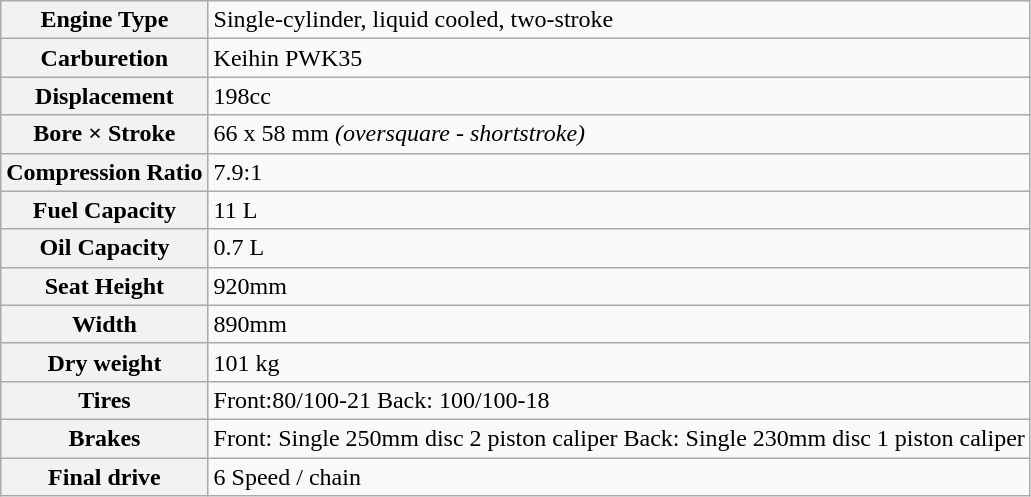<table class="wikitable">
<tr>
<th>Engine Type</th>
<td>Single-cylinder, liquid cooled, two-stroke</td>
</tr>
<tr>
<th>Carburetion</th>
<td>Keihin PWK35</td>
</tr>
<tr>
<th>Displacement</th>
<td>198cc</td>
</tr>
<tr>
<th>Bore × Stroke</th>
<td>66 x 58 mm <em>(oversquare - shortstroke)</em></td>
</tr>
<tr>
<th>Compression Ratio</th>
<td>7.9:1</td>
</tr>
<tr>
<th>Fuel Capacity</th>
<td>11 L</td>
</tr>
<tr>
<th>Oil Capacity</th>
<td>0.7 L</td>
</tr>
<tr>
<th>Seat Height</th>
<td>920mm</td>
</tr>
<tr>
<th>Width</th>
<td>890mm</td>
</tr>
<tr>
<th>Dry weight</th>
<td>101 kg</td>
</tr>
<tr>
<th>Tires</th>
<td>Front:80/100-21 Back: 100/100-18</td>
</tr>
<tr>
<th>Brakes</th>
<td>Front: Single 250mm disc 2 piston caliper Back: Single 230mm disc 1 piston caliper</td>
</tr>
<tr>
<th>Final drive</th>
<td>6 Speed  /  chain</td>
</tr>
</table>
